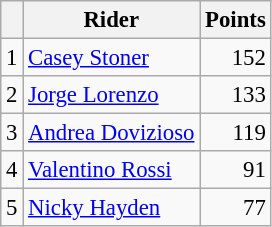<table class="wikitable" style="font-size: 95%;">
<tr>
<th></th>
<th>Rider</th>
<th>Points</th>
</tr>
<tr>
<td align=center>1</td>
<td> <a href='#'>Casey Stoner</a></td>
<td align=right>152</td>
</tr>
<tr>
<td align=center>2</td>
<td> <a href='#'>Jorge Lorenzo</a></td>
<td align=right>133</td>
</tr>
<tr>
<td align=center>3</td>
<td> <a href='#'>Andrea Dovizioso</a></td>
<td align=right>119</td>
</tr>
<tr>
<td align=center>4</td>
<td> <a href='#'>Valentino Rossi</a></td>
<td align=right>91</td>
</tr>
<tr>
<td align=center>5</td>
<td> <a href='#'>Nicky Hayden</a></td>
<td align=right>77</td>
</tr>
</table>
